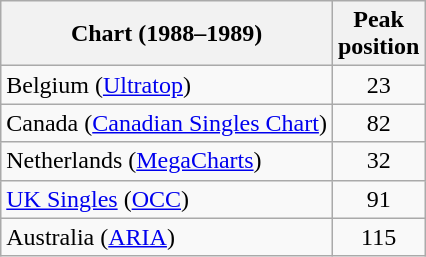<table class="wikitable sortable plainrowheaders">
<tr>
<th>Chart (1988–1989)</th>
<th>Peak<br>position</th>
</tr>
<tr>
<td>Belgium (<a href='#'>Ultratop</a>)</td>
<td style="text-align:center;">23</td>
</tr>
<tr>
<td>Canada (<a href='#'>Canadian Singles Chart</a>)</td>
<td style="text-align:center;">82</td>
</tr>
<tr>
<td>Netherlands (<a href='#'>MegaCharts</a>)</td>
<td style="text-align:center;">32</td>
</tr>
<tr>
<td><a href='#'>UK Singles</a> (<a href='#'>OCC</a>)</td>
<td style="text-align:center;">91</td>
</tr>
<tr>
<td>Australia (<a href='#'>ARIA</a>)</td>
<td style="text-align:center;">115</td>
</tr>
</table>
